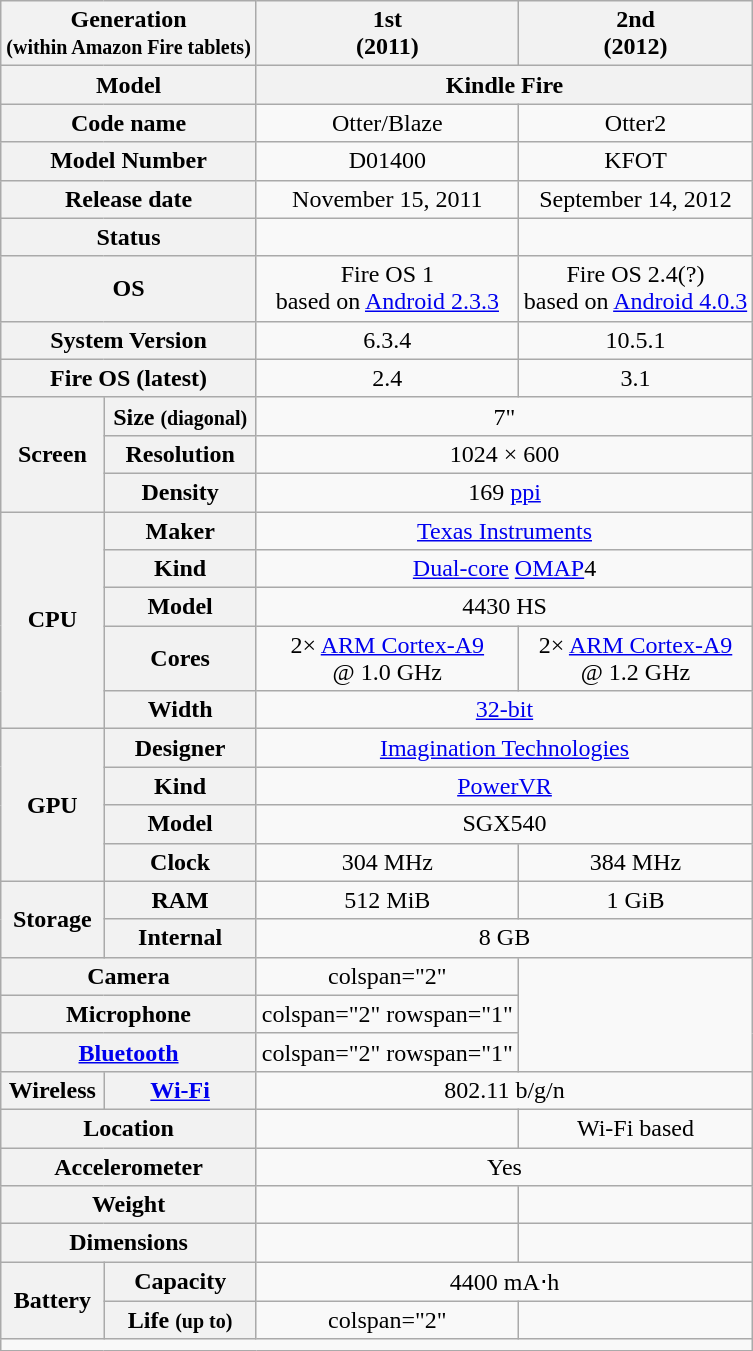<table class="wikitable mw-collapsible mw-collapsed" style="text-align:center;">
<tr>
<th colspan="2">Generation<br><small>(within Amazon Fire tablets)</small></th>
<th>1st<br>(2011)</th>
<th>2nd<br>(2012)</th>
</tr>
<tr>
<th colspan="2">Model</th>
<th colspan="2">Kindle Fire</th>
</tr>
<tr>
<th colspan="2">Code name</th>
<td>Otter/Blaze</td>
<td>Otter2</td>
</tr>
<tr>
<th colspan="2">Model Number</th>
<td>D01400</td>
<td>KFOT</td>
</tr>
<tr>
<th colspan="2">Release date</th>
<td>November 15, 2011</td>
<td>September 14, 2012</td>
</tr>
<tr>
<th colspan="2">Status</th>
<td></td>
<td></td>
</tr>
<tr>
<th colspan="2">OS</th>
<td>Fire OS 1<br>based on <a href='#'>Android 2.3.3</a></td>
<td>Fire OS 2.4(?)<br>based on <a href='#'>Android 4.0.3</a></td>
</tr>
<tr>
<th colspan="2">System Version</th>
<td>6.3.4</td>
<td>10.5.1</td>
</tr>
<tr>
<th colspan="2">Fire OS (latest)</th>
<td>2.4</td>
<td>3.1</td>
</tr>
<tr>
<th rowspan="3">Screen</th>
<th>Size <small>(diagonal)</small></th>
<td colspan="2">7"</td>
</tr>
<tr>
<th colspan="1">Resolution</th>
<td colspan="2">1024 × 600</td>
</tr>
<tr>
<th colspan="1">Density</th>
<td colspan="2">169 <a href='#'>ppi</a></td>
</tr>
<tr>
<th rowspan="5">CPU</th>
<th>Maker</th>
<td colspan=2><a href='#'>Texas Instruments</a></td>
</tr>
<tr>
<th>Kind</th>
<td colspan=2><a href='#'>Dual-core</a> <a href='#'>OMAP</a>4</td>
</tr>
<tr>
<th>Model</th>
<td colspan=2>4430 HS</td>
</tr>
<tr>
<th>Cores</th>
<td>2× <a href='#'>ARM Cortex-A9</a><br>@ 1.0 GHz</td>
<td>2× <a href='#'>ARM Cortex-A9</a><br>@ 1.2 GHz</td>
</tr>
<tr>
<th>Width</th>
<td colspan="2"><a href='#'>32-bit</a></td>
</tr>
<tr>
<th rowspan="4">GPU</th>
<th>Designer</th>
<td colspan="2"><a href='#'>Imagination Technologies</a></td>
</tr>
<tr>
<th>Kind</th>
<td colspan="2"><a href='#'>PowerVR</a></td>
</tr>
<tr>
<th>Model</th>
<td colspan="2">SGX540</td>
</tr>
<tr>
<th>Clock</th>
<td>304 MHz</td>
<td>384 MHz</td>
</tr>
<tr>
<th rowspan="2">Storage</th>
<th colspan="1">RAM</th>
<td>512 MiB</td>
<td>1 GiB</td>
</tr>
<tr>
<th>Internal</th>
<td colspan="2">8 GB</td>
</tr>
<tr>
<th colspan="2">Camera</th>
<td>colspan="2" </td>
</tr>
<tr>
<th colspan="2">Microphone</th>
<td>colspan="2" rowspan="1" </td>
</tr>
<tr>
<th colspan="2"><a href='#'>Bluetooth</a></th>
<td>colspan="2" rowspan="1" </td>
</tr>
<tr>
<th>Wireless</th>
<th><a href='#'>Wi-Fi</a></th>
<td colspan="2">802.11 b/g/n</td>
</tr>
<tr>
<th colspan="2">Location</th>
<td></td>
<td>Wi-Fi based</td>
</tr>
<tr>
<th colspan="2">Accelerometer</th>
<td colspan="2">Yes</td>
</tr>
<tr>
<th colspan="2">Weight</th>
<td></td>
<td></td>
</tr>
<tr>
<th colspan="2">Dimensions</th>
<td></td>
<td></td>
</tr>
<tr>
<th rowspan="2">Battery</th>
<th>Capacity</th>
<td colspan="2">4400 mA⋅h</td>
</tr>
<tr>
<th>Life <small>(up to)</small></th>
<td>colspan="2" </td>
</tr>
<tr>
<td colspan="4"><small></small></td>
</tr>
</table>
